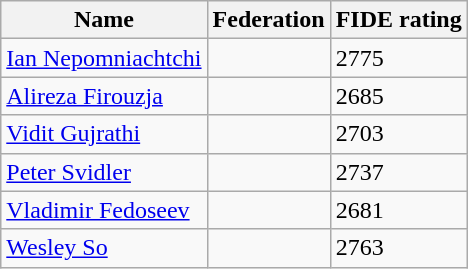<table class="wikitable">
<tr>
<th>Name</th>
<th>Federation</th>
<th>FIDE rating</th>
</tr>
<tr>
<td><a href='#'>Ian Nepomniachtchi</a></td>
<td></td>
<td>2775</td>
</tr>
<tr>
<td><a href='#'>Alireza Firouzja</a></td>
<td></td>
<td>2685</td>
</tr>
<tr>
<td><a href='#'>Vidit Gujrathi</a></td>
<td></td>
<td>2703</td>
</tr>
<tr>
<td><a href='#'>Peter Svidler</a></td>
<td></td>
<td>2737</td>
</tr>
<tr>
<td><a href='#'>Vladimir Fedoseev</a></td>
<td></td>
<td>2681</td>
</tr>
<tr>
<td><a href='#'>Wesley So</a></td>
<td></td>
<td>2763</td>
</tr>
</table>
